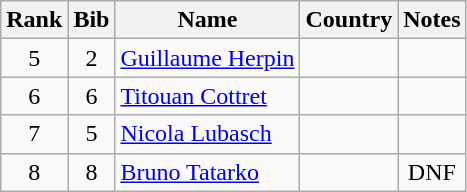<table class="wikitable" style="text-align:center;">
<tr>
<th>Rank</th>
<th>Bib</th>
<th>Name</th>
<th>Country</th>
<th>Notes</th>
</tr>
<tr>
<td>5</td>
<td>2</td>
<td align=left><a href='#'>Guillaume Herpin</a></td>
<td align=left></td>
<td></td>
</tr>
<tr>
<td>6</td>
<td>6</td>
<td align=left><a href='#'>Titouan Cottret</a></td>
<td align=left></td>
<td></td>
</tr>
<tr>
<td>7</td>
<td>5</td>
<td align=left><a href='#'>Nicola Lubasch</a></td>
<td align=left></td>
<td></td>
</tr>
<tr>
<td>8</td>
<td>8</td>
<td align=left><a href='#'>Bruno Tatarko</a></td>
<td align=left></td>
<td>DNF</td>
</tr>
</table>
